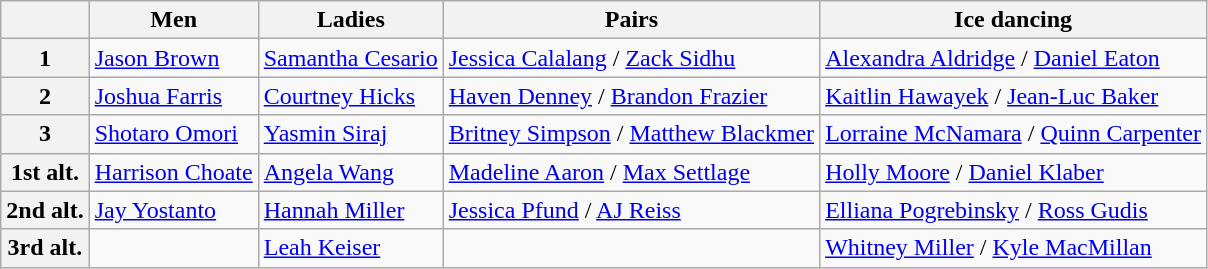<table class="wikitable">
<tr>
<th></th>
<th>Men</th>
<th>Ladies</th>
<th>Pairs</th>
<th>Ice dancing</th>
</tr>
<tr>
<th>1</th>
<td><a href='#'>Jason Brown</a></td>
<td><a href='#'>Samantha Cesario</a></td>
<td><a href='#'>Jessica Calalang</a> / <a href='#'>Zack Sidhu</a></td>
<td><a href='#'>Alexandra Aldridge</a> / <a href='#'>Daniel Eaton</a></td>
</tr>
<tr>
<th>2</th>
<td><a href='#'>Joshua Farris</a></td>
<td><a href='#'>Courtney Hicks</a></td>
<td><a href='#'>Haven Denney</a> / <a href='#'>Brandon Frazier</a></td>
<td><a href='#'>Kaitlin Hawayek</a> / <a href='#'>Jean-Luc Baker</a></td>
</tr>
<tr>
<th>3</th>
<td><a href='#'>Shotaro Omori</a></td>
<td><a href='#'>Yasmin Siraj</a></td>
<td><a href='#'>Britney Simpson</a> / <a href='#'>Matthew Blackmer</a></td>
<td><a href='#'>Lorraine McNamara</a> / <a href='#'>Quinn Carpenter</a></td>
</tr>
<tr>
<th>1st alt.</th>
<td><a href='#'>Harrison Choate</a></td>
<td><a href='#'>Angela Wang</a></td>
<td><a href='#'>Madeline Aaron</a> / <a href='#'>Max Settlage</a></td>
<td><a href='#'>Holly Moore</a> / <a href='#'>Daniel Klaber</a></td>
</tr>
<tr>
<th>2nd alt.</th>
<td><a href='#'>Jay Yostanto</a></td>
<td><a href='#'>Hannah Miller</a></td>
<td><a href='#'>Jessica Pfund</a> / <a href='#'>AJ Reiss</a></td>
<td><a href='#'>Elliana Pogrebinsky</a> / <a href='#'>Ross Gudis</a></td>
</tr>
<tr>
<th>3rd alt.</th>
<td></td>
<td><a href='#'>Leah Keiser</a></td>
<td></td>
<td><a href='#'>Whitney Miller</a> / <a href='#'>Kyle MacMillan</a></td>
</tr>
</table>
